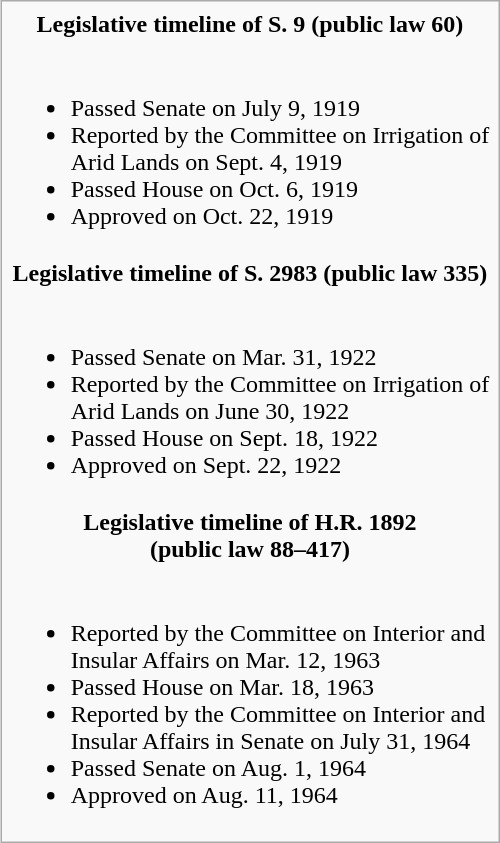<table class="infobox" style="width:auto">
<tr>
<th>Legislative timeline of S. 9 (public law 60)</th>
</tr>
<tr>
<td><br><ul><li>Passed Senate on July 9, 1919</li><li>Reported by the Committee on Irrigation of <br> Arid Lands on Sept. 4, 1919</li><li>Passed House on Oct. 6, 1919</li><li>Approved on Oct. 22, 1919</li></ul></td>
</tr>
<tr>
<th>Legislative timeline of S. 2983 (public law 335)</th>
</tr>
<tr>
<td><br><ul><li>Passed Senate on Mar. 31, 1922</li><li>Reported by the Committee on Irrigation of <br> Arid Lands on June 30, 1922</li><li>Passed House on Sept. 18, 1922</li><li>Approved on Sept. 22, 1922</li></ul></td>
</tr>
<tr>
<th>Legislative timeline of H.R. 1892 <br> (public law 88–417)</th>
</tr>
<tr>
<td><br><ul><li>Reported by the Committee on Interior and <br> Insular Affairs on Mar. 12, 1963</li><li>Passed House on Mar. 18, 1963</li><li>Reported by the Committee on Interior and <br> Insular Affairs in Senate on July 31, 1964</li><li>Passed Senate on Aug. 1, 1964</li><li>Approved on Aug. 11, 1964</li></ul></td>
</tr>
</table>
